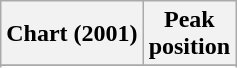<table class="wikitable sortable plainrowheaders" style="text-align:center">
<tr>
<th scope="col">Chart (2001)</th>
<th scope="col">Peak<br>position</th>
</tr>
<tr>
</tr>
<tr>
</tr>
<tr>
</tr>
<tr>
</tr>
</table>
